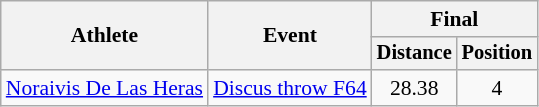<table class=wikitable style="font-size:90%">
<tr>
<th rowspan="2">Athlete</th>
<th rowspan="2">Event</th>
<th colspan="2">Final</th>
</tr>
<tr style="font-size:95%">
<th>Distance</th>
<th>Position</th>
</tr>
<tr align=center>
<td align=left><a href='#'>Noraivis De Las Heras</a></td>
<td align=left><a href='#'>Discus throw F64</a></td>
<td>28.38</td>
<td>4</td>
</tr>
</table>
